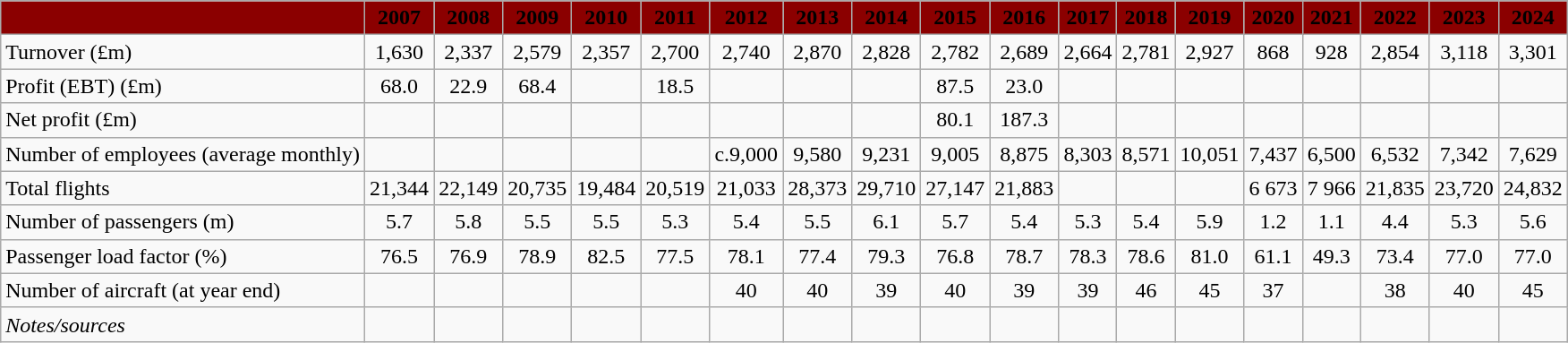<table class="wikitable" style="margin: 1em auto; text-align:center;">
<tr>
<th style="background:darkred"></th>
<th style="background:darkred"><span>2007</span></th>
<th style="background:darkred"><span>2008</span></th>
<th style="background:darkred"><span>2009</span></th>
<th style="background:darkred"><span>2010</span></th>
<th style="background:darkred"><span>2011</span></th>
<th style="background:darkred"><span>2012</span></th>
<th style="background:darkred"><span>2013</span></th>
<th style="background:darkred"><span>2014</span></th>
<th style="background:darkred"><span>2015</span></th>
<th style="background:darkred"><span>2016</span></th>
<th style="background:darkred"><span>2017</span></th>
<th style="background:darkred"><span>2018</span></th>
<th style="background:darkred"><span>2019</span></th>
<th style="background:darkred"><span>2020</span></th>
<th style="background:darkred"><span>2021</span></th>
<th style="background:darkred"><span>2022</span></th>
<th style="background:darkred"><span>2023</span></th>
<th style="background:darkred"><span>2024</span></th>
</tr>
<tr>
<td style="text-align:left;">Turnover (£m)</td>
<td>1,630</td>
<td>2,337</td>
<td>2,579</td>
<td>2,357</td>
<td>2,700</td>
<td>2,740</td>
<td>2,870</td>
<td>2,828</td>
<td>2,782</td>
<td>2,689</td>
<td>2,664</td>
<td>2,781</td>
<td>2,927</td>
<td>868</td>
<td>928</td>
<td>2,854</td>
<td>3,118</td>
<td>3,301</td>
</tr>
<tr>
<td style="text-align:left;">Profit (EBT) (£m)</td>
<td>68.0</td>
<td>22.9</td>
<td>68.4</td>
<td></td>
<td>18.5</td>
<td></td>
<td></td>
<td></td>
<td>87.5</td>
<td>23.0</td>
<td></td>
<td></td>
<td></td>
<td></td>
<td></td>
<td></td>
<td></td>
<td></td>
</tr>
<tr>
<td style="text-align:left;">Net profit (£m)</td>
<td></td>
<td></td>
<td></td>
<td></td>
<td></td>
<td></td>
<td></td>
<td></td>
<td>80.1</td>
<td>187.3</td>
<td></td>
<td></td>
<td></td>
<td></td>
<td></td>
<td></td>
<td></td>
<td></td>
</tr>
<tr>
<td style="text-align:left;">Number of employees (average monthly)</td>
<td></td>
<td></td>
<td></td>
<td></td>
<td></td>
<td>c.9,000</td>
<td style="text-align:center;">9,580</td>
<td style="text-align:center;">9,231</td>
<td style="text-align:center;">9,005</td>
<td style="text-align:center;">8,875</td>
<td style="text-align:center;">8,303</td>
<td style="text-align:center;">8,571</td>
<td style="text-align:center;">10,051</td>
<td style="text-align:center;">7,437</td>
<td style="text-align:center;">6,500</td>
<td>6,532</td>
<td>7,342</td>
<td>7,629</td>
</tr>
<tr>
<td style="text-align:left;">Total flights</td>
<td>21,344</td>
<td>22,149</td>
<td>20,735</td>
<td>19,484</td>
<td>20,519</td>
<td>21,033</td>
<td>28,373</td>
<td>29,710</td>
<td>27,147</td>
<td>21,883</td>
<td></td>
<td></td>
<td></td>
<td>6 673</td>
<td>7 966</td>
<td>21,835</td>
<td>23,720</td>
<td>24,832</td>
</tr>
<tr>
<td style="text-align:left;">Number of passengers (m)</td>
<td>5.7</td>
<td>5.8</td>
<td>5.5</td>
<td>5.5</td>
<td>5.3</td>
<td>5.4</td>
<td>5.5</td>
<td>6.1</td>
<td>5.7</td>
<td>5.4</td>
<td>5.3</td>
<td>5.4</td>
<td>5.9</td>
<td>1.2</td>
<td>1.1</td>
<td>4.4</td>
<td>5.3</td>
<td>5.6</td>
</tr>
<tr>
<td style="text-align:left;">Passenger load factor (%)</td>
<td>76.5</td>
<td>76.9</td>
<td>78.9</td>
<td>82.5</td>
<td>77.5</td>
<td>78.1</td>
<td>77.4</td>
<td>79.3</td>
<td>76.8</td>
<td>78.7</td>
<td>78.3</td>
<td>78.6</td>
<td>81.0</td>
<td>61.1</td>
<td>49.3</td>
<td>73.4</td>
<td>77.0</td>
<td>77.0</td>
</tr>
<tr>
<td style="text-align:left;">Number of aircraft (at year end)</td>
<td></td>
<td></td>
<td></td>
<td></td>
<td></td>
<td>40</td>
<td>40</td>
<td>39</td>
<td>40</td>
<td>39</td>
<td>39</td>
<td>46</td>
<td>45</td>
<td>37</td>
<td></td>
<td>38</td>
<td>40</td>
<td>45</td>
</tr>
<tr>
<td style="text-align:left;"><em>Notes/sources</em></td>
<td></td>
<td></td>
<td></td>
<td></td>
<td></td>
<td><br></td>
<td></td>
<td></td>
<td></td>
<td></td>
<td></td>
<td></td>
<td></td>
<td></td>
<td></td>
<td></td>
<td></td>
<td></td>
</tr>
</table>
